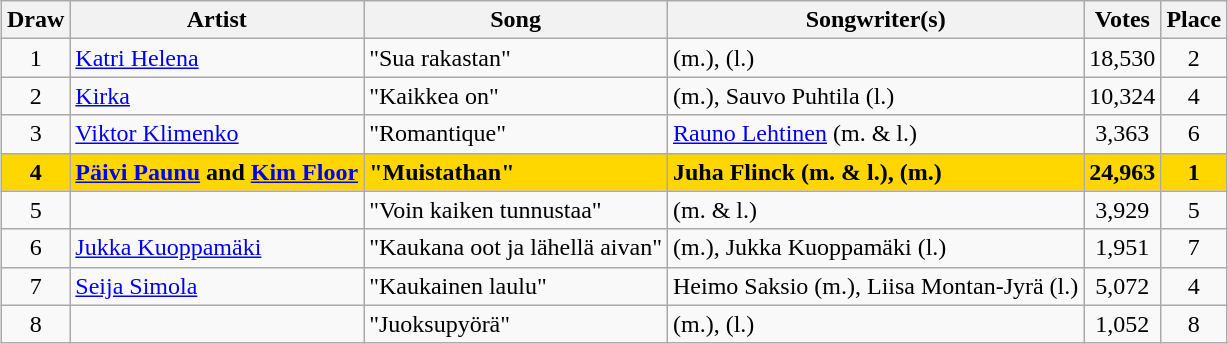<table class="sortable wikitable" style="margin: 1em auto 1em auto; text-align:center">
<tr>
<th>Draw</th>
<th>Artist</th>
<th>Song</th>
<th>Songwriter(s)</th>
<th>Votes</th>
<th>Place</th>
</tr>
<tr>
<td>1</td>
<td align="left"><a href='#'>Katri Helena</a></td>
<td align="left">"Sua rakastan"</td>
<td align="left"> (m.),  (l.)</td>
<td>18,530</td>
<td>2</td>
</tr>
<tr>
<td>2</td>
<td align="left"><a href='#'>Kirka</a></td>
<td align="left">"Kaikkea on"</td>
<td align="left"> (m.), Sauvo Puhtila (l.)</td>
<td>10,324</td>
<td>4</td>
</tr>
<tr>
<td>3</td>
<td align="left"><a href='#'>Viktor Klimenko</a></td>
<td align="left">"Romantique"</td>
<td align="left"><a href='#'>Rauno Lehtinen</a> (m. & l.)</td>
<td>3,363</td>
<td>6</td>
</tr>
<tr style="background:gold; font-weight:bold;">
<td>4</td>
<td align="left"><a href='#'>Päivi Paunu</a> and <a href='#'>Kim Floor</a></td>
<td align="left">"Muistathan"</td>
<td align="left">Juha Flinck (m. & l.),  (m.)</td>
<td>24,963</td>
<td>1</td>
</tr>
<tr>
<td>5</td>
<td align="left"></td>
<td align="left">"Voin kaiken tunnustaa"</td>
<td align="left"> (m. & l.)</td>
<td>3,929</td>
<td>5</td>
</tr>
<tr>
<td>6</td>
<td align="left"><a href='#'>Jukka Kuoppamäki</a></td>
<td align="left">"Kaukana oot ja lähellä aivan"</td>
<td align="left"> (m.), Jukka Kuoppamäki (l.)</td>
<td>1,951</td>
<td>7</td>
</tr>
<tr>
<td>7</td>
<td align="left"><a href='#'>Seija Simola</a></td>
<td align="left">"Kaukainen laulu"</td>
<td align="left">Heimo Saksio (m.), Liisa Montan-Jyrä (l.)</td>
<td>5,072</td>
<td>4</td>
</tr>
<tr>
<td>8</td>
<td align="left"></td>
<td align="left">"Juoksupyörä"</td>
<td align="left"> (m.),  (l.)</td>
<td>1,052</td>
<td>8</td>
</tr>
</table>
